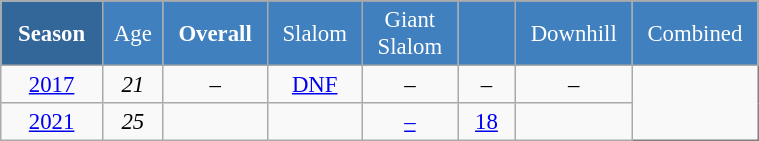<table class="wikitable"  style="font-size:95%; text-align:center; border:gray solid 1px; width:40%;">
<tr style="background:#369; color:white;">
<td rowspan="2" style="width:6%;"><strong>Season</strong></td>
</tr>
<tr style="background:#4180be; color:white;">
<td style="width:3%;">Age</td>
<td style="width:5%;"><strong>Overall</strong></td>
<td style="width:5%;">Slalom</td>
<td style="width:5%;">Giant<br>Slalom</td>
<td style="width:5%;"></td>
<td style="width:5%;">Downhill</td>
<td style="width:5%;">Combined</td>
</tr>
<tr>
<td><a href='#'>2017</a></td>
<td><em>21</em></td>
<td>–</td>
<td><a href='#'>DNF</a></td>
<td>–</td>
<td>–</td>
<td>–</td>
</tr>
<tr>
<td><a href='#'>2021</a></td>
<td><em>25</em></td>
<td></td>
<td></td>
<td><a href='#'>–</a></td>
<td><a href='#'>18</a></td>
<td></td>
</tr>
</table>
